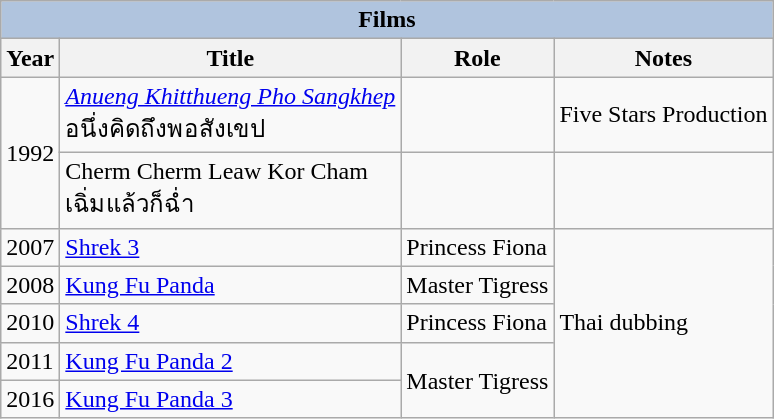<table class="wikitable">
<tr>
<th colspan="4" style="background: LightSteelBlue;">Films</th>
</tr>
<tr>
<th>Year</th>
<th>Title</th>
<th>Role</th>
<th>Notes</th>
</tr>
<tr>
<td rowspan="2">1992</td>
<td><em><a href='#'>Anueng Khitthueng Pho Sangkhep</a></em><br>อนึ่งคิดถึงพอสังเขป</td>
<td></td>
<td>Five Stars Production</td>
</tr>
<tr>
<td>Cherm Cherm Leaw Kor Cham<br>เฉิ่มแล้วก็ฉ่ำ</td>
<td></td>
<td></td>
</tr>
<tr>
<td>2007</td>
<td><a href='#'> Shrek 3</a></td>
<td>Princess Fiona</td>
<td rowspan="5">Thai dubbing</td>
</tr>
<tr>
<td>2008</td>
<td><a href='#'>Kung Fu Panda</a></td>
<td>Master Tigress</td>
</tr>
<tr>
<td>2010</td>
<td><a href='#'> Shrek 4</a></td>
<td>Princess Fiona</td>
</tr>
<tr>
<td>2011</td>
<td><a href='#'>Kung Fu Panda 2</a></td>
<td rowspan="2">Master Tigress</td>
</tr>
<tr>
<td>2016</td>
<td><a href='#'>Kung Fu Panda 3</a></td>
</tr>
</table>
